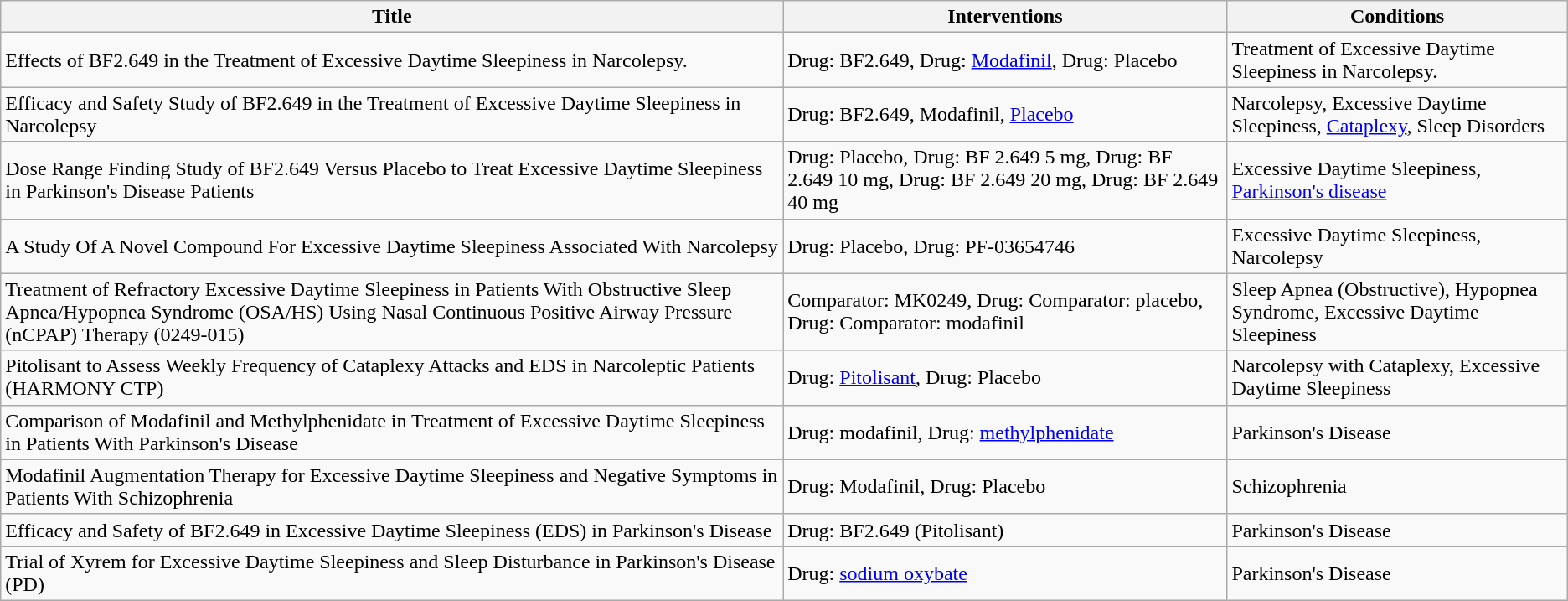<table class="wikitable">
<tr>
<th>Title</th>
<th>Interventions</th>
<th>Conditions</th>
</tr>
<tr>
<td>Effects of BF2.649 in the Treatment of Excessive Daytime Sleepiness in Narcolepsy.</td>
<td>Drug: BF2.649, Drug: <a href='#'>Modafinil</a>, Drug: Placebo</td>
<td>Treatment of Excessive Daytime Sleepiness in Narcolepsy.</td>
</tr>
<tr>
<td>Efficacy and Safety Study of BF2.649 in the Treatment of Excessive Daytime Sleepiness in Narcolepsy</td>
<td>Drug: BF2.649, Modafinil, <a href='#'>Placebo</a></td>
<td>Narcolepsy, Excessive Daytime Sleepiness, <a href='#'>Cataplexy</a>, Sleep Disorders</td>
</tr>
<tr>
<td>Dose Range Finding Study of BF2.649 Versus Placebo to Treat Excessive Daytime Sleepiness in Parkinson's Disease Patients</td>
<td>Drug: Placebo, Drug: BF 2.649 5 mg, Drug: BF 2.649 10 mg, Drug: BF 2.649 20 mg, Drug: BF 2.649 40 mg</td>
<td>Excessive Daytime Sleepiness, <a href='#'>Parkinson's disease</a></td>
</tr>
<tr>
<td>A Study Of A Novel Compound For Excessive Daytime Sleepiness Associated With Narcolepsy</td>
<td>Drug: Placebo, Drug: PF-03654746</td>
<td>Excessive Daytime Sleepiness, Narcolepsy</td>
</tr>
<tr>
<td>Treatment of Refractory Excessive Daytime Sleepiness in Patients With Obstructive Sleep Apnea/Hypopnea Syndrome (OSA/HS) Using Nasal Continuous Positive Airway Pressure (nCPAP) Therapy (0249-015)</td>
<td>Comparator: MK0249, Drug: Comparator: placebo, Drug: Comparator: modafinil</td>
<td>Sleep Apnea (Obstructive), Hypopnea Syndrome, Excessive Daytime Sleepiness</td>
</tr>
<tr>
<td>Pitolisant to Assess Weekly Frequency of Cataplexy Attacks and EDS in Narcoleptic Patients (HARMONY CTP)</td>
<td>Drug: <a href='#'>Pitolisant</a>, Drug: Placebo</td>
<td>Narcolepsy with Cataplexy, Excessive Daytime Sleepiness</td>
</tr>
<tr>
<td>Comparison of Modafinil and Methylphenidate in Treatment of Excessive Daytime Sleepiness in Patients With Parkinson's Disease</td>
<td>Drug: modafinil, Drug: <a href='#'>methylphenidate</a></td>
<td>Parkinson's Disease</td>
</tr>
<tr>
<td>Modafinil Augmentation Therapy for Excessive Daytime Sleepiness and Negative Symptoms in Patients With Schizophrenia</td>
<td>Drug: Modafinil, Drug: Placebo</td>
<td>Schizophrenia</td>
</tr>
<tr>
<td>Efficacy and Safety of BF2.649 in Excessive Daytime Sleepiness (EDS) in Parkinson's Disease</td>
<td>Drug: BF2.649 (Pitolisant)</td>
<td>Parkinson's Disease</td>
</tr>
<tr>
<td>Trial of Xyrem for Excessive Daytime Sleepiness and Sleep Disturbance in Parkinson's Disease (PD)</td>
<td>Drug: <a href='#'>sodium oxybate</a></td>
<td>Parkinson's Disease</td>
</tr>
</table>
